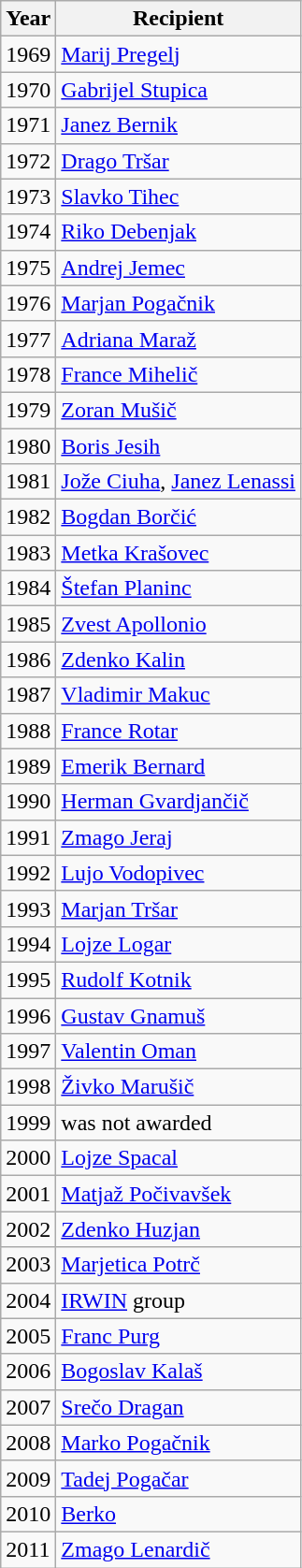<table class="wikitable sortable">
<tr>
<th>Year</th>
<th>Recipient</th>
</tr>
<tr>
<td>1969</td>
<td><a href='#'>Marij Pregelj</a></td>
</tr>
<tr>
<td>1970</td>
<td><a href='#'>Gabrijel Stupica</a></td>
</tr>
<tr>
<td>1971</td>
<td><a href='#'>Janez Bernik</a></td>
</tr>
<tr>
<td>1972</td>
<td><a href='#'>Drago Tršar</a></td>
</tr>
<tr>
<td>1973</td>
<td><a href='#'>Slavko Tihec</a></td>
</tr>
<tr>
<td>1974</td>
<td><a href='#'>Riko Debenjak</a></td>
</tr>
<tr>
<td>1975</td>
<td><a href='#'>Andrej Jemec</a></td>
</tr>
<tr>
<td>1976</td>
<td><a href='#'>Marjan Pogačnik</a></td>
</tr>
<tr>
<td>1977</td>
<td><a href='#'>Adriana Maraž</a></td>
</tr>
<tr>
<td>1978</td>
<td><a href='#'>France Mihelič</a></td>
</tr>
<tr>
<td>1979</td>
<td><a href='#'>Zoran Mušič</a></td>
</tr>
<tr>
<td>1980</td>
<td><a href='#'>Boris Jesih</a></td>
</tr>
<tr>
<td>1981</td>
<td><a href='#'>Jože Ciuha</a>, <a href='#'>Janez Lenassi</a></td>
</tr>
<tr>
<td>1982</td>
<td><a href='#'>Bogdan Borčić</a></td>
</tr>
<tr>
<td>1983</td>
<td><a href='#'>Metka Krašovec</a></td>
</tr>
<tr>
<td>1984</td>
<td><a href='#'>Štefan Planinc</a></td>
</tr>
<tr>
<td>1985</td>
<td><a href='#'>Zvest Apollonio</a></td>
</tr>
<tr>
<td>1986</td>
<td><a href='#'>Zdenko Kalin</a></td>
</tr>
<tr>
<td>1987</td>
<td><a href='#'>Vladimir Makuc</a></td>
</tr>
<tr>
<td>1988</td>
<td><a href='#'>France Rotar</a></td>
</tr>
<tr>
<td>1989</td>
<td><a href='#'>Emerik Bernard</a></td>
</tr>
<tr>
<td>1990</td>
<td><a href='#'>Herman Gvardjančič</a></td>
</tr>
<tr>
<td>1991</td>
<td><a href='#'>Zmago Jeraj</a></td>
</tr>
<tr>
<td>1992</td>
<td><a href='#'>Lujo Vodopivec</a></td>
</tr>
<tr>
<td>1993</td>
<td><a href='#'>Marjan Tršar</a></td>
</tr>
<tr>
<td>1994</td>
<td><a href='#'>Lojze Logar</a></td>
</tr>
<tr>
<td>1995</td>
<td><a href='#'>Rudolf Kotnik</a></td>
</tr>
<tr>
<td>1996</td>
<td><a href='#'>Gustav Gnamuš</a></td>
</tr>
<tr>
<td>1997</td>
<td><a href='#'>Valentin Oman</a></td>
</tr>
<tr>
<td>1998</td>
<td><a href='#'>Živko Marušič</a></td>
</tr>
<tr>
<td>1999</td>
<td>was not awarded</td>
</tr>
<tr>
<td>2000</td>
<td><a href='#'>Lojze Spacal</a></td>
</tr>
<tr>
<td>2001</td>
<td><a href='#'>Matjaž Počivavšek</a></td>
</tr>
<tr>
<td>2002</td>
<td><a href='#'>Zdenko Huzjan</a></td>
</tr>
<tr>
<td>2003</td>
<td><a href='#'>Marjetica Potrč</a></td>
</tr>
<tr>
<td>2004</td>
<td><a href='#'>IRWIN</a> group</td>
</tr>
<tr>
<td>2005</td>
<td><a href='#'>Franc Purg</a></td>
</tr>
<tr>
<td>2006</td>
<td><a href='#'>Bogoslav Kalaš</a></td>
</tr>
<tr>
<td>2007</td>
<td><a href='#'>Srečo Dragan</a></td>
</tr>
<tr>
<td>2008</td>
<td><a href='#'>Marko Pogačnik</a></td>
</tr>
<tr>
<td>2009</td>
<td><a href='#'>Tadej Pogačar</a></td>
</tr>
<tr>
<td>2010</td>
<td><a href='#'>Berko</a></td>
</tr>
<tr>
<td>2011</td>
<td><a href='#'>Zmago Lenardič</a></td>
</tr>
</table>
